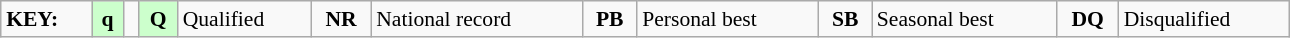<table class="wikitable" style="margin:0.5em auto; font-size:90%;position:relative;" width=68%>
<tr>
<td><strong>KEY:</strong></td>
<td bgcolor=ccffcc align=center><strong>q</strong></td>
<td></td>
<td bgcolor=ccffcc align=center><strong>Q</strong></td>
<td>Qualified</td>
<td align=center><strong>NR</strong></td>
<td>National record</td>
<td align=center><strong>PB</strong></td>
<td>Personal best</td>
<td align=center><strong>SB</strong></td>
<td>Seasonal best</td>
<td align=center><strong>DQ</strong></td>
<td>Disqualified</td>
</tr>
</table>
